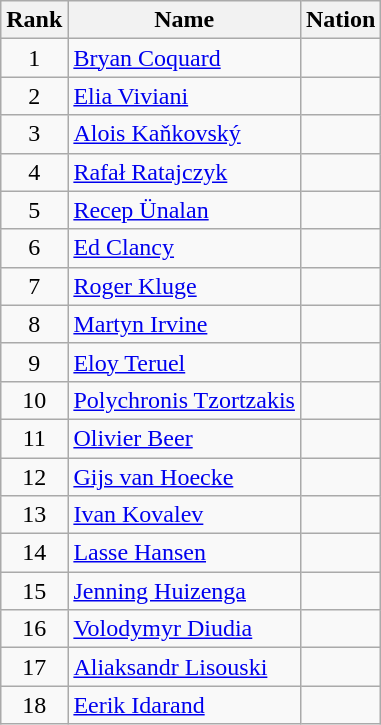<table class="wikitable sortable" style="text-align:center">
<tr>
<th>Rank</th>
<th>Name</th>
<th>Nation</th>
</tr>
<tr>
<td>1</td>
<td align=left><a href='#'>Bryan Coquard</a></td>
<td align=left></td>
</tr>
<tr>
<td>2</td>
<td align=left><a href='#'>Elia Viviani</a></td>
<td align=left></td>
</tr>
<tr>
<td>3</td>
<td align=left><a href='#'>Alois Kaňkovský</a></td>
<td align=left></td>
</tr>
<tr>
<td>4</td>
<td align=left><a href='#'>Rafał Ratajczyk</a></td>
<td align=left></td>
</tr>
<tr>
<td>5</td>
<td align=left><a href='#'>Recep Ünalan</a></td>
<td align=left></td>
</tr>
<tr>
<td>6</td>
<td align=left><a href='#'>Ed Clancy</a></td>
<td align=left></td>
</tr>
<tr>
<td>7</td>
<td align=left><a href='#'>Roger Kluge</a></td>
<td align=left></td>
</tr>
<tr>
<td>8</td>
<td align=left><a href='#'>Martyn Irvine</a></td>
<td align=left></td>
</tr>
<tr>
<td>9</td>
<td align=left><a href='#'>Eloy Teruel</a></td>
<td align=left></td>
</tr>
<tr>
<td>10</td>
<td align=left><a href='#'>Polychronis Tzortzakis</a></td>
<td align=left></td>
</tr>
<tr>
<td>11</td>
<td align=left><a href='#'>Olivier Beer</a></td>
<td align=left></td>
</tr>
<tr>
<td>12</td>
<td align=left><a href='#'>Gijs van Hoecke</a></td>
<td align=left></td>
</tr>
<tr>
<td>13</td>
<td align=left><a href='#'>Ivan Kovalev</a></td>
<td align=left></td>
</tr>
<tr>
<td>14</td>
<td align=left><a href='#'>Lasse Hansen</a></td>
<td align=left></td>
</tr>
<tr>
<td>15</td>
<td align=left><a href='#'>Jenning Huizenga</a></td>
<td align=left></td>
</tr>
<tr>
<td>16</td>
<td align=left><a href='#'>Volodymyr Diudia</a></td>
<td align=left></td>
</tr>
<tr>
<td>17</td>
<td align=left><a href='#'>Aliaksandr Lisouski</a></td>
<td align=left></td>
</tr>
<tr>
<td>18</td>
<td align=left><a href='#'>Eerik Idarand</a></td>
<td align=left></td>
</tr>
</table>
